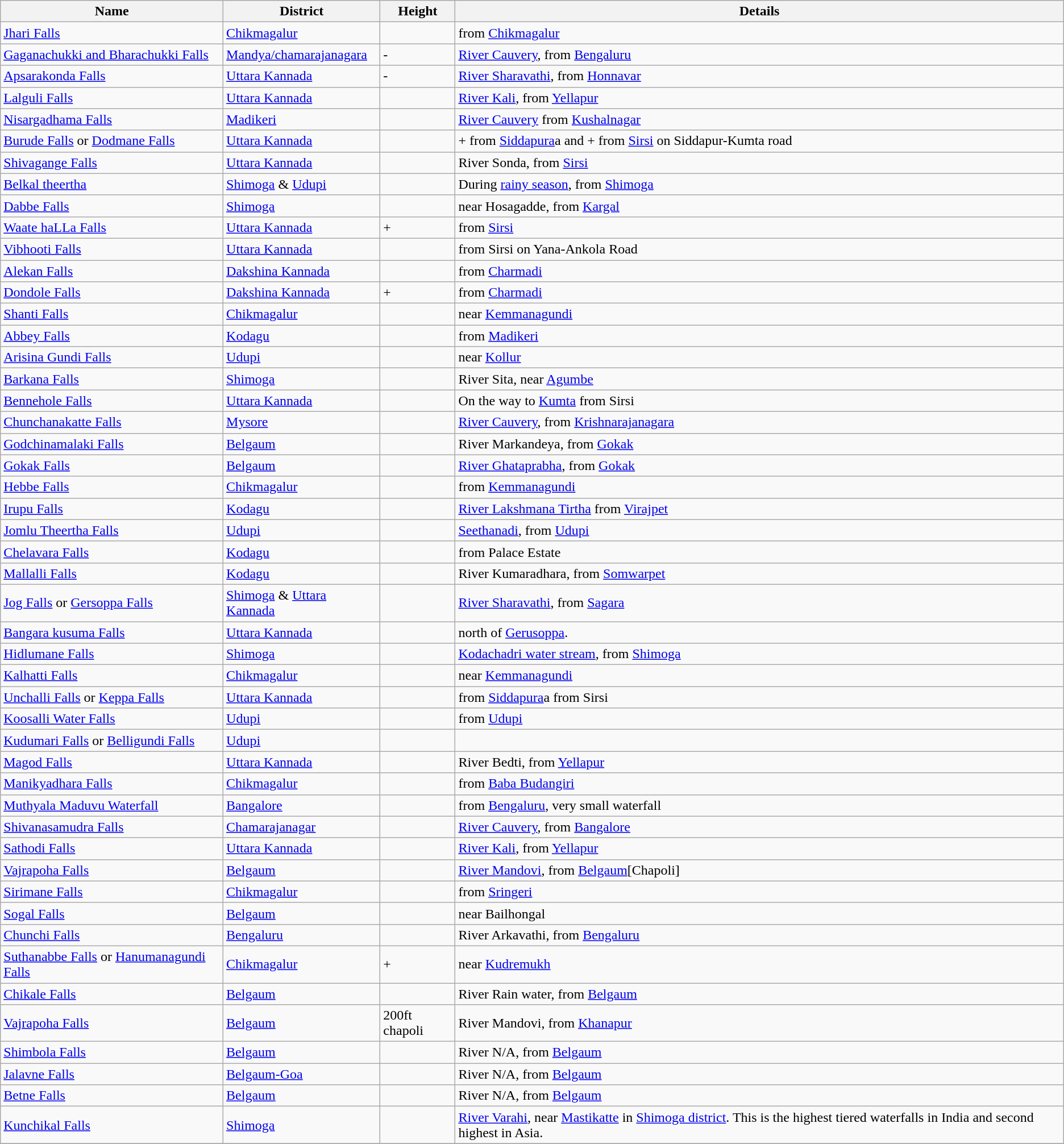<table class="wikitable sortable">
<tr>
<th>Name</th>
<th>District</th>
<th>Height</th>
<th class="unsortable">Details</th>
</tr>
<tr>
<td><a href='#'>Jhari Falls</a></td>
<td><a href='#'>Chikmagalur</a></td>
<td></td>
<td> from <a href='#'>Chikmagalur</a></td>
</tr>
<tr>
<td><a href='#'>Gaganachukki and Bharachukki Falls</a></td>
<td><a href='#'>Mandya/chamarajanagara</a></td>
<td>-</td>
<td><a href='#'>River Cauvery</a>,  from <a href='#'>Bengaluru</a></td>
</tr>
<tr>
<td><a href='#'>Apsarakonda Falls</a></td>
<td><a href='#'>Uttara Kannada</a></td>
<td>-</td>
<td><a href='#'>River Sharavathi</a>,  from <a href='#'>Honnavar</a></td>
</tr>
<tr>
<td><a href='#'>Lalguli Falls</a></td>
<td><a href='#'>Uttara Kannada</a></td>
<td></td>
<td><a href='#'>River Kali</a>,  from <a href='#'>Yellapur</a></td>
</tr>
<tr>
<td><a href='#'>Nisargadhama Falls</a></td>
<td><a href='#'>Madikeri</a></td>
<td></td>
<td><a href='#'>River Cauvery</a>  from <a href='#'>Kushalnagar</a></td>
</tr>
<tr>
<td><a href='#'>Burude Falls</a> or <a href='#'>Dodmane Falls</a></td>
<td><a href='#'>Uttara Kannada</a></td>
<td></td>
<td>+ from <a href='#'>Siddapura</a>a and + from <a href='#'>Sirsi</a> on Siddapur-Kumta road</td>
</tr>
<tr>
<td><a href='#'>Shivagange Falls</a></td>
<td><a href='#'>Uttara Kannada</a></td>
<td></td>
<td>River Sonda,  from <a href='#'>Sirsi</a></td>
</tr>
<tr>
<td><a href='#'>Belkal theertha</a></td>
<td><a href='#'>Shimoga</a> & <a href='#'>Udupi</a></td>
<td></td>
<td>During <a href='#'>rainy season</a>,  from <a href='#'>Shimoga</a></td>
</tr>
<tr>
<td><a href='#'>Dabbe Falls</a></td>
<td><a href='#'>Shimoga</a></td>
<td></td>
<td>near Hosagadde,  from <a href='#'>Kargal</a></td>
</tr>
<tr>
<td><a href='#'>Waate haLLa Falls</a></td>
<td><a href='#'>Uttara Kannada</a></td>
<td>+</td>
<td> from <a href='#'>Sirsi</a></td>
</tr>
<tr>
<td><a href='#'>Vibhooti Falls</a></td>
<td><a href='#'>Uttara Kannada</a></td>
<td></td>
<td> from Sirsi on Yana-Ankola Road</td>
</tr>
<tr>
<td><a href='#'>Alekan Falls</a></td>
<td><a href='#'>Dakshina Kannada</a></td>
<td></td>
<td> from <a href='#'>Charmadi</a></td>
</tr>
<tr>
<td><a href='#'>Dondole Falls</a></td>
<td><a href='#'>Dakshina Kannada</a></td>
<td>+</td>
<td> from <a href='#'>Charmadi</a></td>
</tr>
<tr>
<td><a href='#'>Shanti Falls</a></td>
<td><a href='#'>Chikmagalur</a></td>
<td></td>
<td>near <a href='#'>Kemmanagundi</a></td>
</tr>
<tr>
<td><a href='#'>Abbey Falls</a></td>
<td><a href='#'>Kodagu</a></td>
<td></td>
<td> from <a href='#'>Madikeri</a></td>
</tr>
<tr>
<td><a href='#'>Arisina Gundi Falls</a></td>
<td><a href='#'>Udupi</a></td>
<td></td>
<td>near <a href='#'>Kollur</a></td>
</tr>
<tr>
<td><a href='#'>Barkana Falls</a></td>
<td><a href='#'>Shimoga</a></td>
<td></td>
<td>River Sita, near <a href='#'>Agumbe</a></td>
</tr>
<tr>
<td><a href='#'>Bennehole Falls</a></td>
<td><a href='#'>Uttara Kannada</a></td>
<td></td>
<td>On the way to <a href='#'>Kumta</a> from Sirsi</td>
</tr>
<tr>
<td><a href='#'>Chunchanakatte Falls</a></td>
<td><a href='#'>Mysore</a></td>
<td></td>
<td><a href='#'>River Cauvery</a>,  from <a href='#'>Krishnarajanagara</a></td>
</tr>
<tr>
<td><a href='#'>Godchinamalaki Falls</a></td>
<td><a href='#'>Belgaum</a></td>
<td></td>
<td>River Markandeya,  from <a href='#'>Gokak</a></td>
</tr>
<tr>
<td><a href='#'>Gokak Falls</a></td>
<td><a href='#'>Belgaum</a></td>
<td></td>
<td><a href='#'>River Ghataprabha</a>,  from <a href='#'>Gokak</a></td>
</tr>
<tr>
<td><a href='#'>Hebbe Falls</a></td>
<td><a href='#'>Chikmagalur</a></td>
<td></td>
<td> from <a href='#'>Kemmanagundi</a></td>
</tr>
<tr>
<td><a href='#'>Irupu Falls</a></td>
<td><a href='#'>Kodagu</a></td>
<td></td>
<td><a href='#'>River Lakshmana Tirtha</a>  from <a href='#'>Virajpet</a></td>
</tr>
<tr>
<td><a href='#'>Jomlu Theertha Falls</a></td>
<td><a href='#'>Udupi</a></td>
<td></td>
<td><a href='#'>Seethanadi</a>,  from <a href='#'>Udupi</a></td>
</tr>
<tr>
<td><a href='#'>Chelavara Falls</a></td>
<td><a href='#'>Kodagu</a></td>
<td></td>
<td> from Palace Estate</td>
</tr>
<tr>
<td><a href='#'>Mallalli Falls</a></td>
<td><a href='#'>Kodagu</a></td>
<td></td>
<td>River Kumaradhara,  from <a href='#'>Somwarpet</a></td>
</tr>
<tr>
<td><a href='#'>Jog Falls</a> or <a href='#'>Gersoppa Falls</a></td>
<td><a href='#'>Shimoga</a> & <a href='#'>Uttara Kannada</a></td>
<td></td>
<td><a href='#'>River Sharavathi</a>,  from <a href='#'>Sagara</a></td>
</tr>
<tr>
<td><a href='#'>Bangara kusuma Falls</a></td>
<td><a href='#'>Uttara Kannada</a></td>
<td></td>
<td> north of <a href='#'>Gerusoppa</a>.</td>
</tr>
<tr>
<td><a href='#'>Hidlumane Falls</a></td>
<td><a href='#'>Shimoga</a></td>
<td></td>
<td><a href='#'>Kodachadri water stream</a>,  from <a href='#'>Shimoga</a></td>
</tr>
<tr>
<td><a href='#'>Kalhatti Falls</a></td>
<td><a href='#'>Chikmagalur</a></td>
<td></td>
<td>near <a href='#'>Kemmanagundi</a></td>
</tr>
<tr>
<td><a href='#'>Unchalli Falls</a> or <a href='#'>Keppa Falls</a></td>
<td><a href='#'>Uttara Kannada</a></td>
<td></td>
<td> from <a href='#'>Siddapura</a>a  from Sirsi</td>
</tr>
<tr>
<td><a href='#'>Koosalli Water Falls</a></td>
<td><a href='#'>Udupi</a></td>
<td></td>
<td> from <a href='#'>Udupi</a></td>
</tr>
<tr>
<td><a href='#'>Kudumari Falls</a> or <a href='#'>Belligundi Falls</a></td>
<td><a href='#'>Udupi</a></td>
<td></td>
<td></td>
</tr>
<tr>
<td><a href='#'>Magod Falls</a></td>
<td><a href='#'>Uttara Kannada</a></td>
<td></td>
<td>River Bedti,  from <a href='#'>Yellapur</a></td>
</tr>
<tr>
<td><a href='#'>Manikyadhara Falls</a></td>
<td><a href='#'>Chikmagalur</a></td>
<td></td>
<td> from <a href='#'>Baba Budangiri</a></td>
</tr>
<tr>
<td><a href='#'>Muthyala Maduvu Waterfall</a></td>
<td><a href='#'>Bangalore</a></td>
<td></td>
<td> from <a href='#'>Bengaluru</a>, very small waterfall</td>
</tr>
<tr>
<td><a href='#'>Shivanasamudra Falls</a></td>
<td><a href='#'>Chamarajanagar</a></td>
<td></td>
<td><a href='#'>River Cauvery</a>,  from <a href='#'>Bangalore</a></td>
</tr>
<tr>
<td><a href='#'>Sathodi Falls</a></td>
<td><a href='#'>Uttara Kannada</a></td>
<td></td>
<td><a href='#'>River Kali</a>,  from <a href='#'>Yellapur</a></td>
</tr>
<tr>
<td><a href='#'>Vajrapoha Falls</a></td>
<td><a href='#'>Belgaum</a></td>
<td></td>
<td><a href='#'>River Mandovi</a>,  from <a href='#'>Belgaum</a>[Chapoli]</td>
</tr>
<tr>
<td><a href='#'>Sirimane Falls</a></td>
<td><a href='#'>Chikmagalur</a></td>
<td></td>
<td> from <a href='#'>Sringeri</a></td>
</tr>
<tr>
<td><a href='#'>Sogal Falls</a></td>
<td><a href='#'>Belgaum</a></td>
<td></td>
<td>near Bailhongal</td>
</tr>
<tr>
<td><a href='#'>Chunchi Falls</a></td>
<td><a href='#'>Bengaluru</a></td>
<td></td>
<td>River Arkavathi,  from <a href='#'>Bengaluru</a></td>
</tr>
<tr>
<td><a href='#'>Suthanabbe Falls</a> or <a href='#'>Hanumanagundi Falls</a></td>
<td><a href='#'>Chikmagalur</a></td>
<td>+</td>
<td>near <a href='#'>Kudremukh</a></td>
</tr>
<tr>
<td><a href='#'>Chikale Falls</a></td>
<td><a href='#'>Belgaum</a></td>
<td></td>
<td>River Rain water,  from <a href='#'>Belgaum</a></td>
</tr>
<tr>
<td><a href='#'>Vajrapoha Falls</a></td>
<td><a href='#'>Belgaum</a></td>
<td>200ft chapoli</td>
<td>River Mandovi,  from <a href='#'>Khanapur</a></td>
</tr>
<tr>
<td><a href='#'>Shimbola Falls</a></td>
<td><a href='#'>Belgaum</a></td>
<td></td>
<td>River N/A,  from <a href='#'>Belgaum</a></td>
</tr>
<tr>
<td><a href='#'>Jalavne Falls</a></td>
<td><a href='#'>Belgaum-Goa</a></td>
<td></td>
<td>River N/A,  from <a href='#'>Belgaum</a></td>
</tr>
<tr>
<td><a href='#'>Betne Falls</a></td>
<td><a href='#'>Belgaum</a></td>
<td></td>
<td>River N/A,  from <a href='#'>Belgaum</a></td>
</tr>
<tr>
<td><a href='#'>Kunchikal Falls</a></td>
<td><a href='#'>Shimoga</a></td>
<td></td>
<td><a href='#'>River Varahi</a>, near <a href='#'>Mastikatte</a> in <a href='#'>Shimoga district</a>. This is the highest tiered waterfalls in India and second highest in Asia.</td>
</tr>
<tr>
</tr>
</table>
